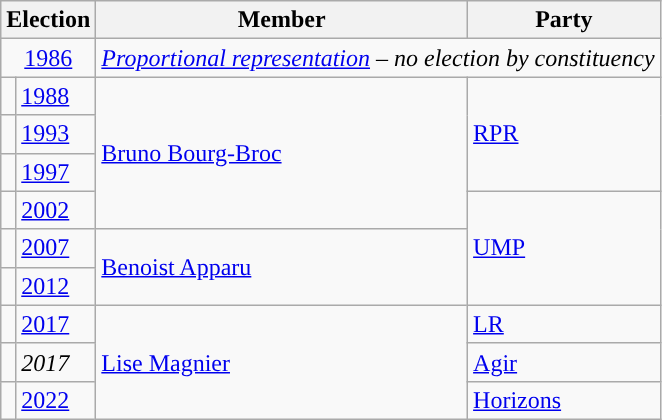<table class="wikitable">
<tr>
<th colspan="2">Election</th>
<th>Member</th>
<th>Party</th>
</tr>
<tr>
<td colspan="2" align="center"><a href='#'>1986</a></td>
<td colspan="2"><em><a href='#'>Proportional representation</a> – no election by constituency</em></td>
</tr>
<tr>
<td style="color:inherit;background-color: "></td>
<td><a href='#'>1988</a></td>
<td rowspan="4"><a href='#'>Bruno Bourg-Broc</a></td>
<td rowspan="3"><a href='#'>RPR</a></td>
</tr>
<tr>
<td style="color:inherit;background-color: "></td>
<td><a href='#'>1993</a></td>
</tr>
<tr>
<td style="color:inherit;background-color: "></td>
<td><a href='#'>1997</a></td>
</tr>
<tr>
<td style="color:inherit;background-color: "></td>
<td><a href='#'>2002</a></td>
<td rowspan="3"><a href='#'>UMP</a></td>
</tr>
<tr>
<td style="color:inherit;background-color: "></td>
<td><a href='#'>2007</a></td>
<td rowspan="2"><a href='#'>Benoist Apparu</a></td>
</tr>
<tr>
<td style="color:inherit;background-color: "></td>
<td><a href='#'>2012</a></td>
</tr>
<tr>
<td style="color:inherit;background-color: "></td>
<td><a href='#'>2017</a></td>
<td rowspan="3"><a href='#'>Lise Magnier</a></td>
<td><a href='#'>LR</a></td>
</tr>
<tr>
<td style="color:inherit;background-color: "></td>
<td><em>2017</em></td>
<td><a href='#'>Agir</a></td>
</tr>
<tr>
<td style="color:inherit;background-color: "></td>
<td><a href='#'>2022</a></td>
<td><a href='#'>Horizons</a></td>
</tr>
</table>
